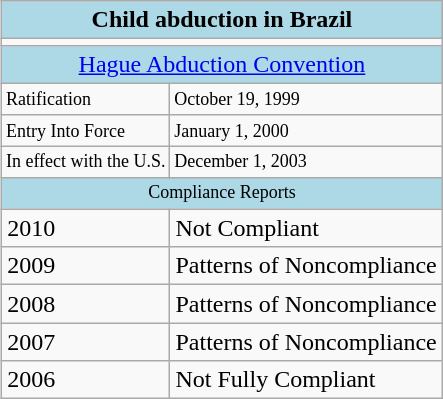<table class="wikitable" style="float: right;">
<tr>
<th colspan="2" style="background:lightblue;width:200px;"><strong>Child abduction in Brazil</strong></th>
</tr>
<tr>
<td colspan="2" style="text-align:center;font-size:7pt"></td>
</tr>
<tr>
<td colspan="2" style="background:lightblue;text-align:center;"><a href='#'>Hague Abduction Convention</a></td>
</tr>
<tr>
<td style="font-size:9pt">Ratification</td>
<td style="font-size:9pt">October 19, 1999</td>
</tr>
<tr>
<td style="font-size:9pt">Entry Into Force</td>
<td style="font-size:9pt">January 1, 2000</td>
</tr>
<tr>
<td style="font-size:9pt">In effect with the U.S.</td>
<td style="font-size:9pt">December 1, 2003</td>
</tr>
<tr>
<td colspan="2" style="background:lightblue;text-align:center;font-size:9pt">Compliance Reports</td>
</tr>
<tr>
<td>2010</td>
<td>Not Compliant</td>
</tr>
<tr>
<td>2009</td>
<td>Patterns of Noncompliance</td>
</tr>
<tr>
<td>2008</td>
<td>Patterns of Noncompliance</td>
</tr>
<tr>
<td>2007</td>
<td>Patterns of Noncompliance</td>
</tr>
<tr>
<td>2006</td>
<td>Not Fully Compliant</td>
</tr>
</table>
